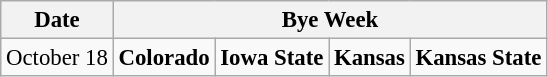<table class="wikitable" style="font-size:95%;">
<tr>
<th>Date</th>
<th colspan="4">Bye Week</th>
</tr>
<tr>
<td>October 18</td>
<td><strong>Colorado</strong></td>
<td><strong>Iowa State</strong></td>
<td><strong>Kansas</strong></td>
<td><strong>Kansas State</strong></td>
</tr>
</table>
